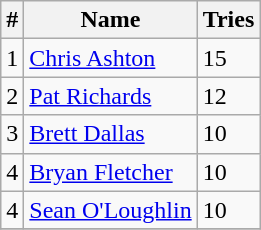<table class="wikitable" style="text-align:left;">
<tr>
<th>#</th>
<th>Name</th>
<th>Tries</th>
</tr>
<tr>
<td>1</td>
<td><a href='#'>Chris Ashton</a></td>
<td>15</td>
</tr>
<tr>
<td>2</td>
<td><a href='#'>Pat Richards</a></td>
<td>12</td>
</tr>
<tr>
<td>3</td>
<td><a href='#'>Brett Dallas</a></td>
<td>10</td>
</tr>
<tr>
<td>4</td>
<td><a href='#'>Bryan Fletcher</a></td>
<td>10</td>
</tr>
<tr>
<td>4</td>
<td><a href='#'>Sean O'Loughlin</a></td>
<td>10</td>
</tr>
<tr>
</tr>
</table>
